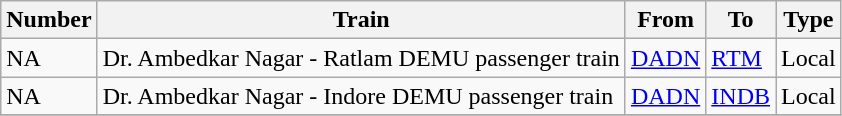<table class="wikitable sortable">
<tr>
<th>Number</th>
<th>Train</th>
<th>From</th>
<th>To</th>
<th>Type</th>
</tr>
<tr>
<td>NA</td>
<td>Dr. Ambedkar Nagar - Ratlam DEMU passenger train</td>
<td><a href='#'>DADN</a></td>
<td><a href='#'>RTM</a></td>
<td>Local</td>
</tr>
<tr>
<td>NA</td>
<td>Dr. Ambedkar Nagar - Indore DEMU passenger train</td>
<td><a href='#'>DADN</a></td>
<td><a href='#'>INDB</a></td>
<td>Local</td>
</tr>
<tr>
</tr>
</table>
